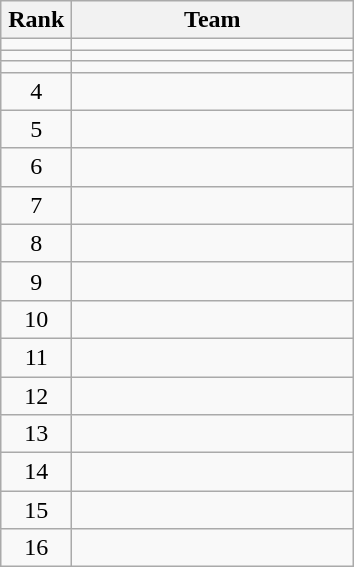<table class="wikitable" style="text-align:center">
<tr>
<th width=40>Rank</th>
<th width=180>Team</th>
</tr>
<tr>
<td></td>
<td style="text-align:left"></td>
</tr>
<tr>
<td></td>
<td style="text-align:left"></td>
</tr>
<tr>
<td></td>
<td style="text-align:left"></td>
</tr>
<tr>
<td>4</td>
<td style="text-align:left"></td>
</tr>
<tr>
<td>5</td>
<td style="text-align:left"></td>
</tr>
<tr>
<td>6</td>
<td style="text-align:left"></td>
</tr>
<tr>
<td>7</td>
<td style="text-align:left"></td>
</tr>
<tr>
<td>8</td>
<td style="text-align:left"></td>
</tr>
<tr>
<td>9</td>
<td style="text-align:left"></td>
</tr>
<tr>
<td>10</td>
<td style="text-align:left"></td>
</tr>
<tr>
<td>11</td>
<td style="text-align:left"></td>
</tr>
<tr>
<td>12</td>
<td style="text-align:left"></td>
</tr>
<tr>
<td>13</td>
<td style="text-align:left"></td>
</tr>
<tr>
<td>14</td>
<td style="text-align:left"></td>
</tr>
<tr>
<td>15</td>
<td style="text-align:left"></td>
</tr>
<tr>
<td>16</td>
<td style="text-align:left"></td>
</tr>
</table>
